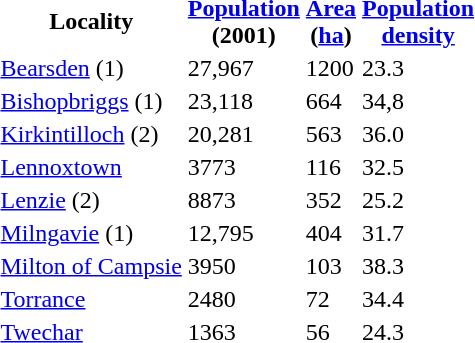<table>
<tr>
<th>Locality</th>
<th><a href='#'>Population</a><br>(2001)</th>
<th><a href='#'>Area</a><br>(<a href='#'>ha</a>)</th>
<th><a href='#'>Population<br>density</a></th>
</tr>
<tr>
<td><a href='#'>Bearsden</a> (1)</td>
<td>27,967</td>
<td>1200</td>
<td>23.3</td>
</tr>
<tr>
<td><a href='#'>Bishopbriggs</a> (1)</td>
<td>23,118</td>
<td>664</td>
<td>34,8</td>
</tr>
<tr>
<td><a href='#'>Kirkintilloch</a> (2)</td>
<td>20,281</td>
<td>563</td>
<td>36.0</td>
</tr>
<tr>
<td><a href='#'>Lennoxtown</a></td>
<td>3773</td>
<td>116</td>
<td>32.5</td>
</tr>
<tr>
<td><a href='#'>Lenzie</a> (2)</td>
<td>8873</td>
<td>352</td>
<td>25.2</td>
</tr>
<tr>
<td><a href='#'>Milngavie</a> (1)</td>
<td>12,795</td>
<td>404</td>
<td>31.7</td>
</tr>
<tr>
<td><a href='#'>Milton of Campsie</a></td>
<td>3950</td>
<td>103</td>
<td>38.3</td>
</tr>
<tr>
<td><a href='#'>Torrance</a></td>
<td>2480</td>
<td>72</td>
<td>34.4</td>
</tr>
<tr>
<td><a href='#'>Twechar</a></td>
<td>1363</td>
<td>56</td>
<td>24.3</td>
</tr>
<tr>
</tr>
</table>
